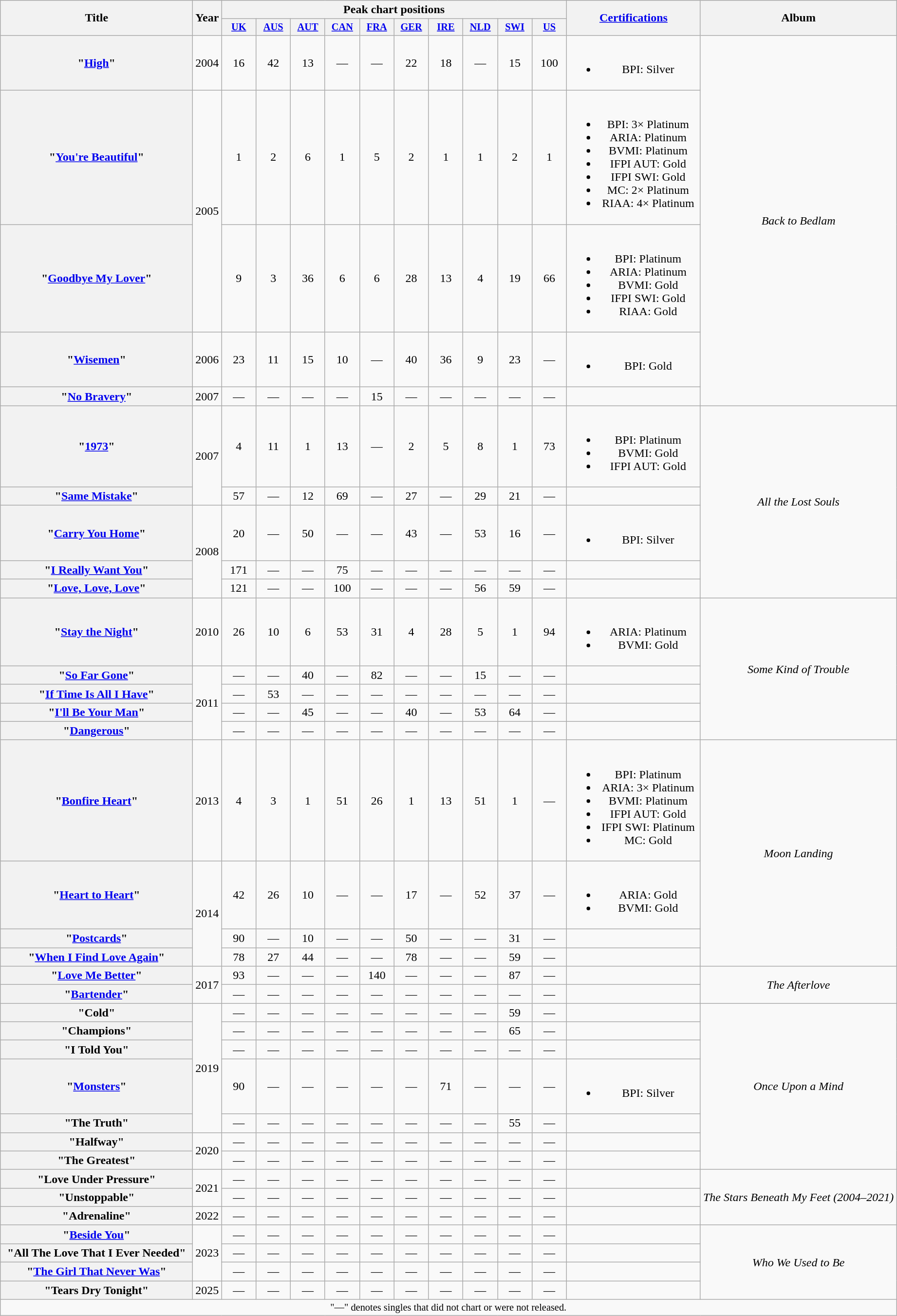<table class="wikitable plainrowheaders" style="text-align:center;" border="1">
<tr>
<th scope="colw" rowspan="2" style="width:16em;">Title</th>
<th scope="col" rowspan="2">Year</th>
<th scope="col" colspan="10">Peak chart positions</th>
<th scope="col" rowspan="2" style="width:11em;"><a href='#'>Certifications</a></th>
<th scope="col" rowspan="2">Album</th>
</tr>
<tr>
<th scope="col" style="width:3em;font-size:85%;"><a href='#'>UK</a><br></th>
<th scope="col" style="width:3em;font-size:85%;"><a href='#'>AUS</a><br></th>
<th scope="col" style="width:3em;font-size:85%;"><a href='#'>AUT</a><br></th>
<th scope="col" style="width:3em;font-size:85%;"><a href='#'>CAN</a><br></th>
<th scope="col" style="width:3em;font-size:85%;"><a href='#'>FRA</a><br></th>
<th scope="col" style="width:3em;font-size:85%;"><a href='#'>GER</a><br></th>
<th scope="col" style="width:3em;font-size:85%;"><a href='#'>IRE</a><br></th>
<th scope="col" style="width:3em;font-size:85%;"><a href='#'>NLD</a><br></th>
<th scope="col" style="width:3em;font-size:85%;"><a href='#'>SWI</a><br></th>
<th scope="col" style="width:3em;font-size:85%;"><a href='#'>US</a><br></th>
</tr>
<tr>
<th scope="row">"<a href='#'>High</a>"</th>
<td>2004</td>
<td>16</td>
<td>42</td>
<td>13</td>
<td>—</td>
<td>—</td>
<td>22</td>
<td>18</td>
<td>—</td>
<td>15</td>
<td>100</td>
<td><br><ul><li>BPI: Silver</li></ul></td>
<td rowspan="5"><em>Back to Bedlam</em></td>
</tr>
<tr>
<th scope="row">"<a href='#'>You're Beautiful</a>"</th>
<td rowspan="2">2005</td>
<td>1</td>
<td>2</td>
<td>6</td>
<td>1</td>
<td>5</td>
<td>2</td>
<td>1</td>
<td>1</td>
<td>2</td>
<td>1</td>
<td><br><ul><li>BPI: 3× Platinum</li><li>ARIA: Platinum</li><li>BVMI: Platinum</li><li>IFPI AUT: Gold</li><li>IFPI SWI: Gold</li><li>MC: 2× Platinum</li><li>RIAA: 4× Platinum</li></ul></td>
</tr>
<tr>
<th scope="row">"<a href='#'>Goodbye My Lover</a>"</th>
<td>9</td>
<td>3</td>
<td>36</td>
<td>6</td>
<td>6</td>
<td>28</td>
<td>13</td>
<td>4</td>
<td>19</td>
<td>66</td>
<td><br><ul><li>BPI: Platinum</li><li>ARIA: Platinum</li><li>BVMI: Gold</li><li>IFPI SWI: Gold</li><li>RIAA: Gold</li></ul></td>
</tr>
<tr>
<th scope="row">"<a href='#'>Wisemen</a>"</th>
<td>2006</td>
<td>23</td>
<td>11</td>
<td>15</td>
<td>10</td>
<td>—</td>
<td>40</td>
<td>36</td>
<td>9</td>
<td>23</td>
<td>—</td>
<td><br><ul><li>BPI: Gold</li></ul></td>
</tr>
<tr>
<th scope="row">"<a href='#'>No Bravery</a>"</th>
<td>2007</td>
<td>—</td>
<td>—</td>
<td>—</td>
<td>—</td>
<td>15</td>
<td>—</td>
<td>—</td>
<td>—</td>
<td>—</td>
<td>—</td>
<td></td>
</tr>
<tr>
<th scope="row">"<a href='#'>1973</a>"</th>
<td rowspan="2">2007</td>
<td>4</td>
<td>11</td>
<td>1</td>
<td>13</td>
<td>—</td>
<td>2</td>
<td>5</td>
<td>8</td>
<td>1</td>
<td>73</td>
<td><br><ul><li>BPI: Platinum</li><li>BVMI: Gold</li><li>IFPI AUT: Gold</li></ul></td>
<td rowspan="5"><em>All the Lost Souls</em></td>
</tr>
<tr>
<th scope="row">"<a href='#'>Same Mistake</a>"</th>
<td>57</td>
<td>—</td>
<td>12</td>
<td>69</td>
<td>—</td>
<td>27</td>
<td>—</td>
<td>29</td>
<td>21</td>
<td>—</td>
<td></td>
</tr>
<tr>
<th scope="row">"<a href='#'>Carry You Home</a>"</th>
<td rowspan="3">2008</td>
<td>20</td>
<td>—</td>
<td>50</td>
<td>—</td>
<td>—</td>
<td>43</td>
<td>—</td>
<td>53</td>
<td>16</td>
<td>—</td>
<td><br><ul><li>BPI: Silver</li></ul></td>
</tr>
<tr>
<th scope="row">"<a href='#'>I Really Want You</a>"</th>
<td>171</td>
<td>—</td>
<td>—</td>
<td>75</td>
<td>—</td>
<td>—</td>
<td>—</td>
<td>—</td>
<td>—</td>
<td>—</td>
<td></td>
</tr>
<tr>
<th scope="row">"<a href='#'>Love, Love, Love</a>"</th>
<td>121</td>
<td>—</td>
<td>—</td>
<td>100</td>
<td>—</td>
<td>—</td>
<td>—</td>
<td>56</td>
<td>59</td>
<td>—</td>
<td></td>
</tr>
<tr>
<th scope="row">"<a href='#'>Stay the Night</a>"</th>
<td>2010</td>
<td>26</td>
<td>10</td>
<td>6</td>
<td>53</td>
<td>31</td>
<td>4</td>
<td>28</td>
<td>5</td>
<td>1</td>
<td>94</td>
<td><br><ul><li>ARIA: Platinum</li><li>BVMI: Gold</li></ul></td>
<td rowspan="5"><em>Some Kind of Trouble</em></td>
</tr>
<tr>
<th scope="row">"<a href='#'>So Far Gone</a>"</th>
<td rowspan="4">2011</td>
<td>—</td>
<td>—</td>
<td>40</td>
<td>—</td>
<td>82</td>
<td>—</td>
<td>—</td>
<td>15</td>
<td>—</td>
<td>—</td>
<td></td>
</tr>
<tr>
<th scope="row">"<a href='#'>If Time Is All I Have</a>"</th>
<td>—</td>
<td>53<br></td>
<td>—</td>
<td>—</td>
<td>—</td>
<td>—</td>
<td>—</td>
<td>—</td>
<td>—</td>
<td>—</td>
<td></td>
</tr>
<tr>
<th scope="row">"<a href='#'>I'll Be Your Man</a>"</th>
<td>—</td>
<td>—</td>
<td>45</td>
<td>—</td>
<td>—</td>
<td>40</td>
<td>—</td>
<td>53</td>
<td>64</td>
<td>—</td>
<td></td>
</tr>
<tr>
<th scope="row">"<a href='#'>Dangerous</a>"</th>
<td>—</td>
<td>—</td>
<td>—</td>
<td>—</td>
<td>—</td>
<td>—</td>
<td>—</td>
<td>—</td>
<td>—</td>
<td>—</td>
<td></td>
</tr>
<tr>
<th scope="row">"<a href='#'>Bonfire Heart</a>"</th>
<td>2013</td>
<td>4</td>
<td>3</td>
<td>1</td>
<td>51</td>
<td>26</td>
<td>1</td>
<td>13</td>
<td>51</td>
<td>1</td>
<td>—</td>
<td><br><ul><li>BPI: Platinum</li><li>ARIA: 3× Platinum</li><li>BVMI: Platinum</li><li>IFPI AUT: Gold</li><li>IFPI SWI: Platinum</li><li>MC: Gold</li></ul></td>
<td rowspan="4"><em>Moon Landing</em></td>
</tr>
<tr>
<th scope="row">"<a href='#'>Heart to Heart</a>"</th>
<td rowspan="3">2014</td>
<td>42</td>
<td>26</td>
<td>10</td>
<td>—</td>
<td>—</td>
<td>17</td>
<td>—</td>
<td>52</td>
<td>37</td>
<td>—</td>
<td><br><ul><li>ARIA: Gold</li><li>BVMI: Gold</li></ul></td>
</tr>
<tr>
<th scope="row">"<a href='#'>Postcards</a>"</th>
<td>90</td>
<td>—</td>
<td>10</td>
<td>—</td>
<td>—</td>
<td>50</td>
<td>—</td>
<td>—</td>
<td>31</td>
<td>—</td>
<td></td>
</tr>
<tr>
<th scope="row">"<a href='#'>When I Find Love Again</a>"</th>
<td>78</td>
<td>27</td>
<td>44</td>
<td>—</td>
<td>—</td>
<td>78</td>
<td>—</td>
<td>—</td>
<td>59</td>
<td>—</td>
<td></td>
</tr>
<tr>
<th scope="row">"<a href='#'>Love Me Better</a>"</th>
<td rowspan="2">2017</td>
<td>93</td>
<td>—</td>
<td>—</td>
<td>—</td>
<td>140</td>
<td>—</td>
<td>—</td>
<td>—</td>
<td>87</td>
<td>—</td>
<td></td>
<td rowspan="2"><em>The Afterlove</em></td>
</tr>
<tr>
<th scope="row">"<a href='#'>Bartender</a>"</th>
<td>—</td>
<td>—</td>
<td>—</td>
<td>—</td>
<td>—</td>
<td>—</td>
<td>—</td>
<td>—</td>
<td>—</td>
<td>—</td>
<td></td>
</tr>
<tr>
<th scope="row">"Cold"</th>
<td rowspan="5">2019</td>
<td>—</td>
<td>—</td>
<td>—</td>
<td>—</td>
<td>—</td>
<td>—</td>
<td>—</td>
<td>—</td>
<td>59</td>
<td>—</td>
<td></td>
<td rowspan="7"><em>Once Upon a Mind</em></td>
</tr>
<tr>
<th scope="row">"Champions"</th>
<td>—</td>
<td>—</td>
<td>—</td>
<td>—</td>
<td>—</td>
<td>—</td>
<td>—</td>
<td>—</td>
<td>65</td>
<td>—</td>
<td></td>
</tr>
<tr>
<th scope="row">"I Told You"</th>
<td>—</td>
<td>—</td>
<td>—</td>
<td>—</td>
<td>—</td>
<td>—</td>
<td>—</td>
<td>—</td>
<td>—</td>
<td>—</td>
<td></td>
</tr>
<tr>
<th scope="row">"<a href='#'>Monsters</a>"</th>
<td>90</td>
<td>—</td>
<td>—</td>
<td>—</td>
<td>—</td>
<td>—</td>
<td>71</td>
<td>—</td>
<td>—</td>
<td>—</td>
<td><br><ul><li>BPI: Silver</li></ul></td>
</tr>
<tr>
<th scope="row">"The Truth"</th>
<td>—</td>
<td>—</td>
<td>—</td>
<td>—</td>
<td>—</td>
<td>—</td>
<td>—</td>
<td>—</td>
<td>55</td>
<td>—</td>
<td></td>
</tr>
<tr>
<th scope="row">"Halfway"<br></th>
<td rowspan="2">2020</td>
<td>—</td>
<td>—</td>
<td>—</td>
<td>—</td>
<td>—</td>
<td>—</td>
<td>—</td>
<td>—</td>
<td>—</td>
<td>—</td>
<td></td>
</tr>
<tr>
<th scope="row">"The Greatest"</th>
<td>—</td>
<td>—</td>
<td>—</td>
<td>—</td>
<td>—</td>
<td>—</td>
<td>—</td>
<td>—</td>
<td>—</td>
<td>—</td>
<td></td>
</tr>
<tr>
<th scope="row">"Love Under Pressure"</th>
<td rowspan="2">2021</td>
<td>—</td>
<td>—</td>
<td>—</td>
<td>—</td>
<td>—</td>
<td>—</td>
<td>—</td>
<td>—</td>
<td>—</td>
<td>—</td>
<td></td>
<td rowspan="3"><em>The Stars Beneath My Feet (2004–2021)</em></td>
</tr>
<tr>
<th scope="row">"Unstoppable"</th>
<td>—</td>
<td>—</td>
<td>—</td>
<td>—</td>
<td>—</td>
<td>—</td>
<td>—</td>
<td>—</td>
<td>—</td>
<td>—</td>
<td></td>
</tr>
<tr>
<th scope="row">"Adrenaline"</th>
<td>2022</td>
<td>—</td>
<td>—</td>
<td>—</td>
<td>—</td>
<td>—</td>
<td>—</td>
<td>—</td>
<td>—</td>
<td>—</td>
<td>—</td>
<td></td>
</tr>
<tr>
<th scope="row">"<a href='#'>Beside You</a>"</th>
<td rowspan="3">2023</td>
<td>—</td>
<td>—</td>
<td>—</td>
<td>—</td>
<td>—</td>
<td>—</td>
<td>—</td>
<td>—</td>
<td>—</td>
<td>—</td>
<td></td>
<td rowspan="4"><em>Who We Used to Be</em></td>
</tr>
<tr>
<th scope="row">"All The Love That I Ever Needed"</th>
<td>—</td>
<td>—</td>
<td>—</td>
<td>—</td>
<td>—</td>
<td>—</td>
<td>—</td>
<td>—</td>
<td>—</td>
<td>—</td>
<td></td>
</tr>
<tr>
<th scope="row">"<a href='#'>The Girl That Never Was</a>"</th>
<td>—</td>
<td>—</td>
<td>—</td>
<td>—</td>
<td>—</td>
<td>—</td>
<td>—</td>
<td>—</td>
<td>—</td>
<td>—</td>
<td></td>
</tr>
<tr>
<th scope="row">"Tears Dry Tonight"<br></th>
<td>2025</td>
<td>—</td>
<td>—</td>
<td>—</td>
<td>—</td>
<td>—</td>
<td>—</td>
<td>—</td>
<td>—</td>
<td>—</td>
<td>—</td>
<td></td>
</tr>
<tr>
<td colspan="20" style="font-size: 85%">"—" denotes singles that did not chart or were not released.</td>
</tr>
</table>
